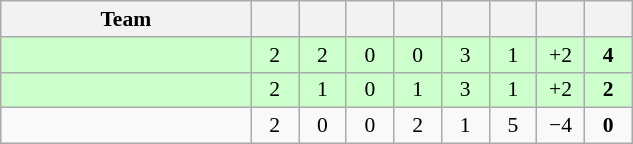<table class="wikitable" style="text-align: center; font-size:90% ">
<tr>
<th width=160>Team</th>
<th width=25></th>
<th width=25></th>
<th width=25></th>
<th width=25></th>
<th width=25></th>
<th width=25></th>
<th width=25></th>
<th width=25></th>
</tr>
<tr bgcolor="ccffcc">
<td align=left></td>
<td>2</td>
<td>2</td>
<td>0</td>
<td>0</td>
<td>3</td>
<td>1</td>
<td>+2</td>
<td><strong>4</strong></td>
</tr>
<tr bgcolor="ccffcc">
<td align=left></td>
<td>2</td>
<td>1</td>
<td>0</td>
<td>1</td>
<td>3</td>
<td>1</td>
<td>+2</td>
<td><strong>2</strong></td>
</tr>
<tr>
<td align=left></td>
<td>2</td>
<td>0</td>
<td>0</td>
<td>2</td>
<td>1</td>
<td>5</td>
<td>−4</td>
<td><strong>0</strong></td>
</tr>
</table>
